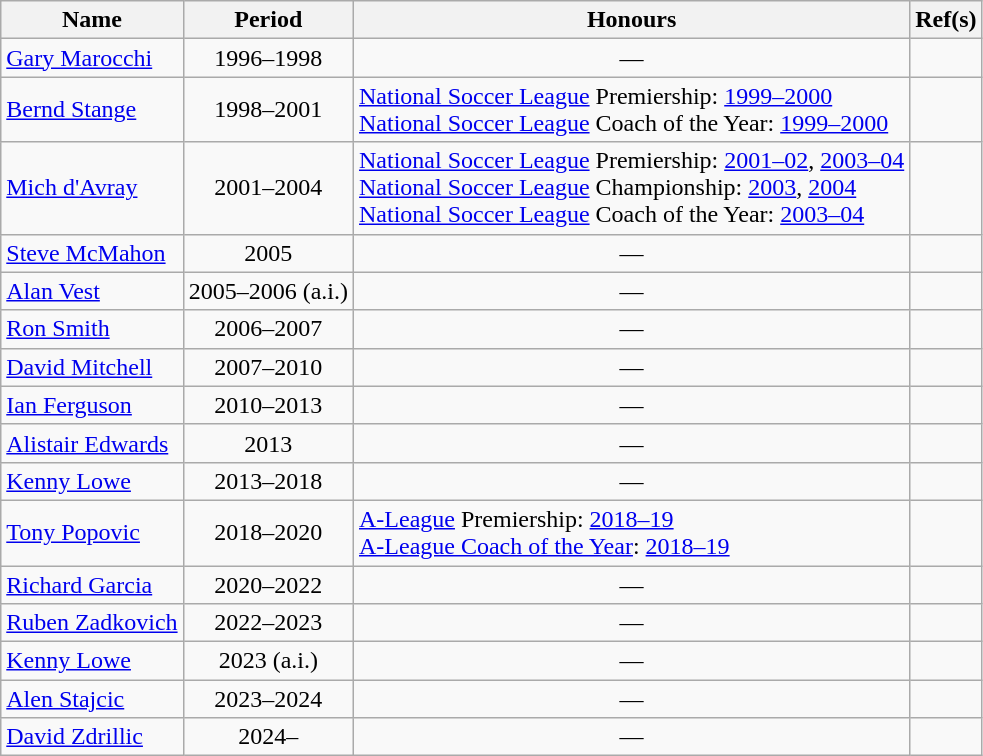<table class="wikitable" style="text-align: center">
<tr>
<th>Name</th>
<th>Period</th>
<th>Honours</th>
<th>Ref(s)</th>
</tr>
<tr>
<td align=left> <a href='#'>Gary Marocchi</a></td>
<td>1996–1998</td>
<td>—</td>
<td></td>
</tr>
<tr>
<td align=left> <a href='#'>Bernd Stange</a></td>
<td>1998–2001</td>
<td align=left><a href='#'>National Soccer League</a> Premiership: <a href='#'>1999–2000</a><br> <a href='#'>National Soccer League</a> Coach of the Year: <a href='#'>1999–2000</a></td>
<td></td>
</tr>
<tr>
<td align=left> <a href='#'>Mich d'Avray</a></td>
<td>2001–2004</td>
<td align=left><a href='#'>National Soccer League</a> Premiership: <a href='#'>2001–02</a>, <a href='#'>2003–04</a><br> <a href='#'>National Soccer League</a> Championship: <a href='#'>2003</a>, <a href='#'>2004</a><br> <a href='#'>National Soccer League</a> Coach of the Year: <a href='#'>2003–04</a></td>
<td></td>
</tr>
<tr>
<td align=left> <a href='#'>Steve McMahon</a></td>
<td>2005</td>
<td>—</td>
<td></td>
</tr>
<tr>
<td align=left> <a href='#'>Alan Vest</a></td>
<td>2005–2006 (a.i.)</td>
<td>—</td>
<td></td>
</tr>
<tr>
<td align=left> <a href='#'>Ron Smith</a></td>
<td>2006–2007</td>
<td>—</td>
<td></td>
</tr>
<tr>
<td align=left> <a href='#'>David Mitchell</a></td>
<td>2007–2010</td>
<td>—</td>
<td></td>
</tr>
<tr>
<td align=left> <a href='#'>Ian Ferguson</a></td>
<td>2010–2013</td>
<td>—</td>
<td></td>
</tr>
<tr>
<td align=left> <a href='#'>Alistair Edwards</a></td>
<td>2013</td>
<td>—</td>
<td></td>
</tr>
<tr>
<td align=left> <a href='#'>Kenny Lowe</a></td>
<td>2013–2018</td>
<td>—</td>
<td></td>
</tr>
<tr>
<td align=left> <a href='#'>Tony Popovic</a></td>
<td>2018–2020</td>
<td align=left><a href='#'>A-League</a> Premiership: <a href='#'>2018–19</a><br> <a href='#'>A-League Coach of the Year</a>: <a href='#'>2018–19</a></td>
<td></td>
</tr>
<tr>
<td align=left> <a href='#'>Richard Garcia</a></td>
<td>2020–2022</td>
<td>—</td>
<td></td>
</tr>
<tr>
<td align=left> <a href='#'>Ruben Zadkovich</a></td>
<td>2022–2023</td>
<td>—</td>
<td></td>
</tr>
<tr>
<td align=left> <a href='#'>Kenny Lowe</a></td>
<td>2023 (a.i.)</td>
<td>—</td>
<td></td>
</tr>
<tr>
<td align=left> <a href='#'>Alen Stajcic</a></td>
<td>2023–2024</td>
<td>—</td>
<td></td>
</tr>
<tr>
<td align=left> <a href='#'>David Zdrillic</a></td>
<td>2024–</td>
<td>—</td>
<td></td>
</tr>
</table>
